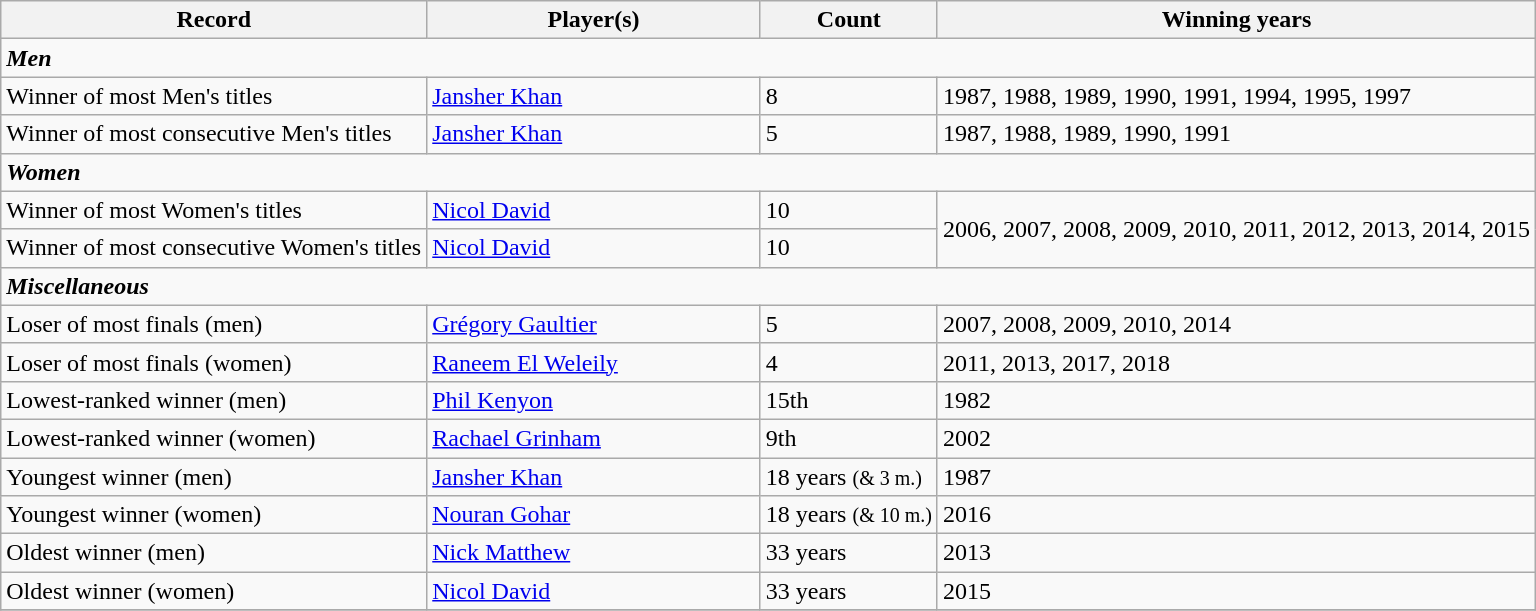<table class="wikitable">
<tr>
<th><strong>Record</strong></th>
<th width="215"><strong>Player(s)</strong></th>
<th><strong>Count</strong></th>
<th><strong>Winning years</strong></th>
</tr>
<tr>
<td colspan=4><strong><em>Men</em></strong></td>
</tr>
<tr>
<td>Winner of most Men's titles</td>
<td> <a href='#'>Jansher Khan</a></td>
<td>8</td>
<td>1987, 1988, 1989, 1990, 1991, 1994, 1995, 1997</td>
</tr>
<tr>
<td>Winner of most consecutive Men's titles</td>
<td> <a href='#'>Jansher Khan</a></td>
<td>5</td>
<td>1987, 1988, 1989, 1990, 1991</td>
</tr>
<tr>
<td colspan=4><strong><em>Women</em></strong></td>
</tr>
<tr>
<td>Winner of most Women's titles</td>
<td> <a href='#'>Nicol David</a></td>
<td>10</td>
<td rowspan=2>2006, 2007, 2008, 2009, 2010, 2011, 2012, 2013, 2014, 2015</td>
</tr>
<tr>
<td>Winner of most consecutive Women's titles</td>
<td> <a href='#'>Nicol David</a></td>
<td>10</td>
</tr>
<tr>
<td colspan=4><strong><em>Miscellaneous</em></strong></td>
</tr>
<tr>
<td>Loser of most finals (men)</td>
<td> <a href='#'>Grégory Gaultier</a></td>
<td>5</td>
<td>2007, 2008, 2009, 2010, 2014</td>
</tr>
<tr>
<td>Loser of most finals (women)</td>
<td> <a href='#'>Raneem El Weleily</a></td>
<td>4</td>
<td>2011, 2013, 2017, 2018</td>
</tr>
<tr>
<td>Lowest-ranked winner (men)</td>
<td> <a href='#'>Phil Kenyon</a></td>
<td>15th</td>
<td>1982</td>
</tr>
<tr>
<td>Lowest-ranked winner (women)</td>
<td> <a href='#'>Rachael Grinham</a></td>
<td>9th</td>
<td>2002</td>
</tr>
<tr>
<td>Youngest winner (men)</td>
<td> <a href='#'>Jansher Khan</a></td>
<td>18 years <small>(& 3 m.)</small></td>
<td>1987</td>
</tr>
<tr>
<td>Youngest winner (women)</td>
<td> <a href='#'>Nouran Gohar</a></td>
<td>18 years <small>(& 10 m.)</small></td>
<td>2016</td>
</tr>
<tr>
<td>Oldest winner (men)</td>
<td> <a href='#'>Nick Matthew</a></td>
<td>33 years</td>
<td>2013</td>
</tr>
<tr>
<td>Oldest winner (women)</td>
<td> <a href='#'>Nicol David</a></td>
<td>33 years</td>
<td>2015</td>
</tr>
<tr>
</tr>
</table>
